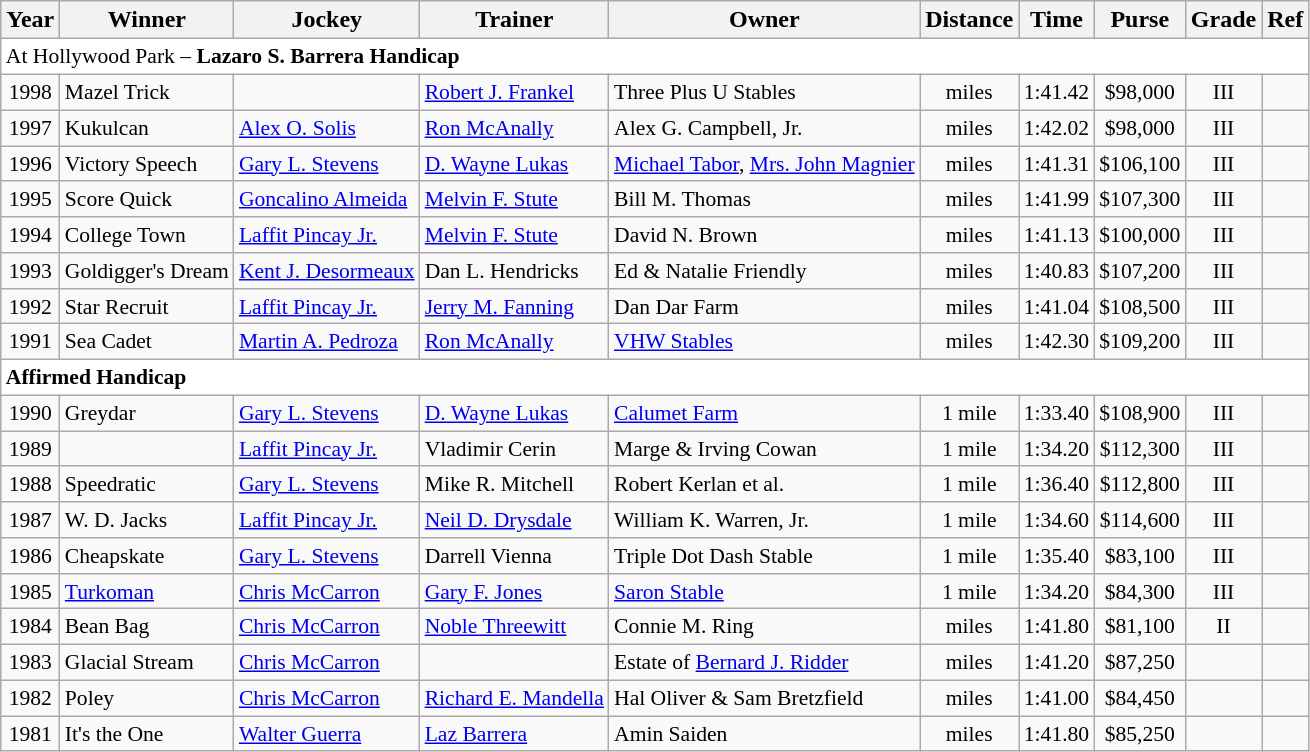<table class="wikitable sortable">
<tr>
<th>Year</th>
<th>Winner</th>
<th>Jockey</th>
<th>Trainer</th>
<th>Owner</th>
<th>Distance</th>
<th>Time</th>
<th>Purse</th>
<th>Grade</th>
<th>Ref</th>
</tr>
<tr style="font-size:90%; background-color:white">
<td align="left" colspan=10>At Hollywood Park – <strong>Lazaro S. Barrera Handicap</strong></td>
</tr>
<tr style="font-size:90%;">
<td align=center>1998</td>
<td>Mazel Trick</td>
<td></td>
<td><a href='#'>Robert J. Frankel</a></td>
<td>Three Plus U Stables</td>
<td align=center> miles</td>
<td align=center>1:41.42</td>
<td align=center>$98,000</td>
<td align=center>III</td>
<td></td>
</tr>
<tr style="font-size:90%;">
<td align=center>1997</td>
<td>Kukulcan</td>
<td><a href='#'>Alex O. Solis</a></td>
<td><a href='#'>Ron McAnally</a></td>
<td>Alex G. Campbell, Jr.</td>
<td align=center> miles</td>
<td align=center>1:42.02</td>
<td align=center>$98,000</td>
<td align=center>III</td>
<td></td>
</tr>
<tr style="font-size:90%;">
<td align=center>1996</td>
<td>Victory Speech</td>
<td><a href='#'>Gary L. Stevens</a></td>
<td><a href='#'>D. Wayne Lukas</a></td>
<td><a href='#'>Michael Tabor</a>, <a href='#'>Mrs. John Magnier</a></td>
<td align=center> miles</td>
<td align=center>1:41.31</td>
<td align=center>$106,100</td>
<td align=center>III</td>
<td></td>
</tr>
<tr style="font-size:90%;">
<td align=center>1995</td>
<td>Score Quick</td>
<td><a href='#'>Goncalino Almeida</a></td>
<td><a href='#'>Melvin F. Stute</a></td>
<td>Bill M. Thomas</td>
<td align=center> miles</td>
<td align=center>1:41.99</td>
<td align=center>$107,300</td>
<td align=center>III</td>
<td></td>
</tr>
<tr style="font-size:90%;">
<td align=center>1994</td>
<td>College Town</td>
<td><a href='#'>Laffit Pincay Jr.</a></td>
<td><a href='#'>Melvin F. Stute</a></td>
<td>David N. Brown</td>
<td align=center> miles</td>
<td align=center>1:41.13</td>
<td align=center>$100,000</td>
<td align=center>III</td>
<td></td>
</tr>
<tr style="font-size:90%;">
<td align=center>1993</td>
<td>Goldigger's Dream</td>
<td><a href='#'>Kent J. Desormeaux</a></td>
<td>Dan L. Hendricks</td>
<td>Ed & Natalie Friendly</td>
<td align=center> miles</td>
<td align=center>1:40.83</td>
<td align=center>$107,200</td>
<td align=center>III</td>
<td></td>
</tr>
<tr style="font-size:90%;">
<td align=center>1992</td>
<td>Star Recruit</td>
<td><a href='#'>Laffit Pincay Jr.</a></td>
<td><a href='#'>Jerry M. Fanning</a></td>
<td>Dan Dar Farm</td>
<td align=center> miles</td>
<td align=center>1:41.04</td>
<td align=center>$108,500</td>
<td align=center>III</td>
<td></td>
</tr>
<tr style="font-size:90%;">
<td align=center>1991</td>
<td>Sea Cadet</td>
<td><a href='#'>Martin A. Pedroza</a></td>
<td><a href='#'>Ron McAnally</a></td>
<td><a href='#'>VHW Stables</a></td>
<td align=center> miles</td>
<td align=center>1:42.30</td>
<td align=center>$109,200</td>
<td align=center>III</td>
<td></td>
</tr>
<tr style="font-size:90%; background-color:white">
<td align="left" colspan=10><strong>Affirmed Handicap</strong> </td>
</tr>
<tr style="font-size:90%;">
<td align=center>1990</td>
<td>Greydar</td>
<td><a href='#'>Gary L. Stevens</a></td>
<td><a href='#'>D. Wayne Lukas</a></td>
<td><a href='#'>Calumet Farm</a></td>
<td align=center>1 mile</td>
<td align=center>1:33.40</td>
<td align=center>$108,900</td>
<td align=center>III</td>
<td></td>
</tr>
<tr style="font-size:90%;">
<td align=center>1989</td>
<td></td>
<td><a href='#'>Laffit Pincay Jr.</a></td>
<td>Vladimir Cerin</td>
<td>Marge & Irving Cowan</td>
<td align=center>1 mile</td>
<td align=center>1:34.20</td>
<td align=center>$112,300</td>
<td align=center>III</td>
<td></td>
</tr>
<tr style="font-size:90%;">
<td align=center>1988</td>
<td>Speedratic</td>
<td><a href='#'>Gary L. Stevens</a></td>
<td>Mike R. Mitchell</td>
<td>Robert Kerlan et al.</td>
<td align=center>1 mile</td>
<td align=center>1:36.40</td>
<td align=center>$112,800</td>
<td align=center>III</td>
<td></td>
</tr>
<tr style="font-size:90%;">
<td align=center>1987</td>
<td>W. D. Jacks</td>
<td><a href='#'>Laffit Pincay Jr.</a></td>
<td><a href='#'>Neil D. Drysdale</a></td>
<td>William K. Warren, Jr.</td>
<td align=center>1 mile</td>
<td align=center>1:34.60</td>
<td align=center>$114,600</td>
<td align=center>III</td>
<td></td>
</tr>
<tr style="font-size:90%;">
<td align=center>1986</td>
<td>Cheapskate</td>
<td><a href='#'>Gary L. Stevens</a></td>
<td>Darrell Vienna</td>
<td>Triple Dot Dash Stable</td>
<td align=center>1 mile</td>
<td align=center>1:35.40</td>
<td align=center>$83,100</td>
<td align=center>III</td>
<td></td>
</tr>
<tr style="font-size:90%;">
<td align=center>1985</td>
<td><a href='#'>Turkoman</a></td>
<td><a href='#'>Chris McCarron</a></td>
<td><a href='#'>Gary F. Jones</a></td>
<td><a href='#'>Saron Stable</a></td>
<td align=center>1 mile</td>
<td align=center>1:34.20</td>
<td align=center>$84,300</td>
<td align=center>III</td>
<td></td>
</tr>
<tr style="font-size:90%;">
<td align=center>1984</td>
<td>Bean Bag</td>
<td><a href='#'>Chris McCarron</a></td>
<td><a href='#'>Noble Threewitt</a></td>
<td>Connie M. Ring</td>
<td align=center> miles</td>
<td align=center>1:41.80</td>
<td align=center>$81,100</td>
<td align=center>II</td>
<td></td>
</tr>
<tr style="font-size:90%;">
<td align=center>1983</td>
<td>Glacial Stream</td>
<td><a href='#'>Chris McCarron</a></td>
<td></td>
<td>Estate of <a href='#'>Bernard J. Ridder</a></td>
<td align=center> miles</td>
<td align=center>1:41.20</td>
<td align=center>$87,250</td>
<td align=center></td>
<td></td>
</tr>
<tr style="font-size:90%;">
<td align=center>1982</td>
<td>Poley</td>
<td><a href='#'>Chris McCarron</a></td>
<td><a href='#'>Richard E. Mandella</a></td>
<td>Hal Oliver & Sam Bretzfield</td>
<td align=center> miles</td>
<td align=center>1:41.00</td>
<td align=center>$84,450</td>
<td align=center></td>
<td></td>
</tr>
<tr style="font-size:90%;">
<td align=center>1981</td>
<td>It's the One</td>
<td><a href='#'>Walter Guerra</a></td>
<td><a href='#'>Laz Barrera</a></td>
<td>Amin Saiden</td>
<td align=center> miles</td>
<td align=center>1:41.80</td>
<td align=center>$85,250</td>
<td align=center></td>
<td></td>
</tr>
</table>
